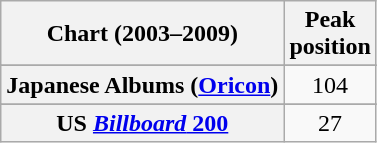<table class="wikitable sortable plainrowheaders" style="text-align:center;">
<tr>
<th>Chart (2003–2009)</th>
<th>Peak<br>position</th>
</tr>
<tr>
</tr>
<tr>
</tr>
<tr>
</tr>
<tr>
</tr>
<tr>
</tr>
<tr>
</tr>
<tr>
</tr>
<tr>
</tr>
<tr>
</tr>
<tr>
<th scope="row">Japanese Albums (<a href='#'>Oricon</a>)</th>
<td>104</td>
</tr>
<tr>
</tr>
<tr>
</tr>
<tr>
</tr>
<tr>
</tr>
<tr>
</tr>
<tr>
</tr>
<tr>
<th scope="row">US <a href='#'><em>Billboard</em> 200</a></th>
<td>27</td>
</tr>
</table>
